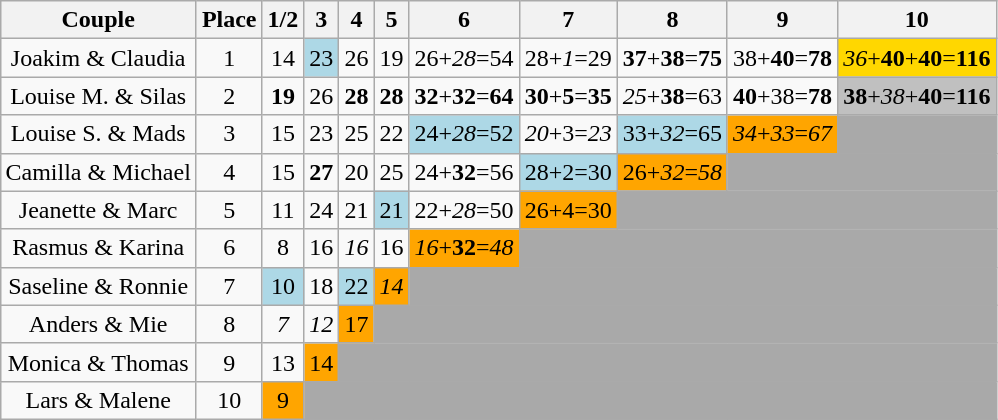<table class="wikitable sortable" style="text-align:center;margin:auto;">
<tr>
<th>Couple</th>
<th>Place</th>
<th>1/2</th>
<th>3</th>
<th>4</th>
<th>5</th>
<th>6</th>
<th>7</th>
<th>8</th>
<th>9</th>
<th>10</th>
</tr>
<tr>
<td>Joakim & Claudia</td>
<td>1</td>
<td>14</td>
<td style="background:lightblue">23</td>
<td>26</td>
<td>19</td>
<td>26+<span><em>28</em></span>=54</td>
<td>28+<span><em>1</em></span>=29</td>
<td><span><strong>37</strong></span>+<span><strong>38</strong></span>=<span><strong>75</strong></span></td>
<td>38+<span><strong>40</strong></span>=<span><strong>78</strong></span></td>
<td style="background:gold;"><span><em>36</em></span>+<span><strong>40</strong></span>+<strong>40</strong>=<strong>116</strong></td>
</tr>
<tr>
<td>Louise M. & Silas</td>
<td>2</td>
<td><span><strong>19</strong></span></td>
<td>26</td>
<td><span><strong>28</strong></span></td>
<td><span><strong>28</strong></span></td>
<td><span><strong>32</strong></span>+<span><strong>32</strong></span>=<span><strong>64</strong></span></td>
<td><span><strong>30</strong></span>+<span><strong>5</strong></span>=<span><strong>35</strong></span></td>
<td><span><em>25</em></span>+<span><strong>38</strong></span>=63</td>
<td><span><strong>40</strong></span>+38=<span><strong>78</strong></span></td>
<td style="background:silver;"><span><strong>38</strong></span>+<span><em>38</em></span>+<strong>40</strong>=<strong>116</strong></td>
</tr>
<tr>
<td>Louise S. & Mads</td>
<td>3</td>
<td>15</td>
<td>23</td>
<td>25</td>
<td>22</td>
<td style="background:lightblue">24+<span><em>28</em></span>=52</td>
<td><span><em>20</em></span>+3=<span><em>23</em></span></td>
<td style="background:lightblue">33+<span><em>32</em></span>=65</td>
<td style="background:orange"><span><em>34</em></span>+<span><em>33</em></span>=<span><em>67</em></span></td>
<td colspan="1" style="background:darkgray;"></td>
</tr>
<tr>
<td>Camilla & Michael</td>
<td>4</td>
<td>15</td>
<td><span><strong>27</strong></span></td>
<td>20</td>
<td>25</td>
<td>24+<span><strong>32</strong></span>=56</td>
<td style="background:lightblue">28+2=30</td>
<td style="background:orange">26+<span><em>32</em></span>=<span><em>58</em></span></td>
<td colspan="2" style="background:darkgray;"></td>
</tr>
<tr>
<td>Jeanette & Marc</td>
<td>5</td>
<td>11</td>
<td>24</td>
<td>21</td>
<td style="background:lightblue">21</td>
<td>22+<span><em>28</em></span>=50</td>
<td style="background:orange">26+4=30</td>
<td colspan="3" style="background:darkgray;"></td>
</tr>
<tr>
<td>Rasmus & Karina</td>
<td>6</td>
<td>8</td>
<td>16</td>
<td><span><em>16</em></span></td>
<td>16</td>
<td style="background:orange"><span><em>16</em></span>+<span><strong>32</strong></span>=<span><em>48</em></span></td>
<td colspan="4" style="background:darkgray;"></td>
</tr>
<tr>
<td>Saseline & Ronnie</td>
<td>7</td>
<td style="background:lightblue">10</td>
<td>18</td>
<td style="background:lightblue">22</td>
<td style="background:orange"><span><em>14</em></span></td>
<td colspan="5" style="background:darkgray;"></td>
</tr>
<tr>
<td>Anders & Mie</td>
<td>8</td>
<td><span><em>7</em></span></td>
<td><span><em>12</em></span></td>
<td style="background:orange">17</td>
<td colspan="6" style="background:darkgray;"></td>
</tr>
<tr>
<td>Monica & Thomas</td>
<td>9</td>
<td>13</td>
<td style="background:orange">14</td>
<td colspan="7" style="background:darkgray;"></td>
</tr>
<tr>
<td>Lars & Malene</td>
<td>10</td>
<td style="background:orange">9</td>
<td colspan="8" style="background:darkgray;"></td>
</tr>
</table>
